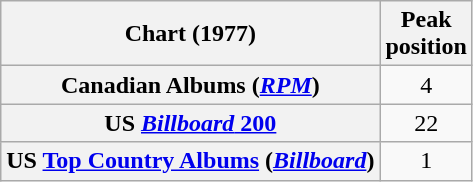<table class="wikitable sortable plainrowheaders" style="text-align:center">
<tr>
<th scope="col">Chart (1977)</th>
<th scope="col">Peak<br> position</th>
</tr>
<tr>
<th scope="row">Canadian Albums (<em><a href='#'>RPM</a></em>)</th>
<td>4</td>
</tr>
<tr>
<th scope="row">US <a href='#'><em>Billboard</em> 200</a></th>
<td>22</td>
</tr>
<tr>
<th scope="row">US <a href='#'>Top Country Albums</a> (<em><a href='#'>Billboard</a></em>)</th>
<td>1</td>
</tr>
</table>
